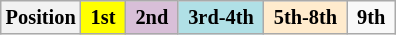<table class="wikitable" style="font-size:85%; text-align:center">
<tr>
<th>Position</th>
<td style="background:yellow;"> <strong>1st</strong> </td>
<td style="background:thistle;"> <strong>2nd</strong> </td>
<td style="background:#b0e0e6;"> <strong>3rd-4th</strong> </td>
<td style="background:#ffebcd;"> <strong>5th-8th</strong> </td>
<td> <strong>9th</strong> </td>
</tr>
</table>
